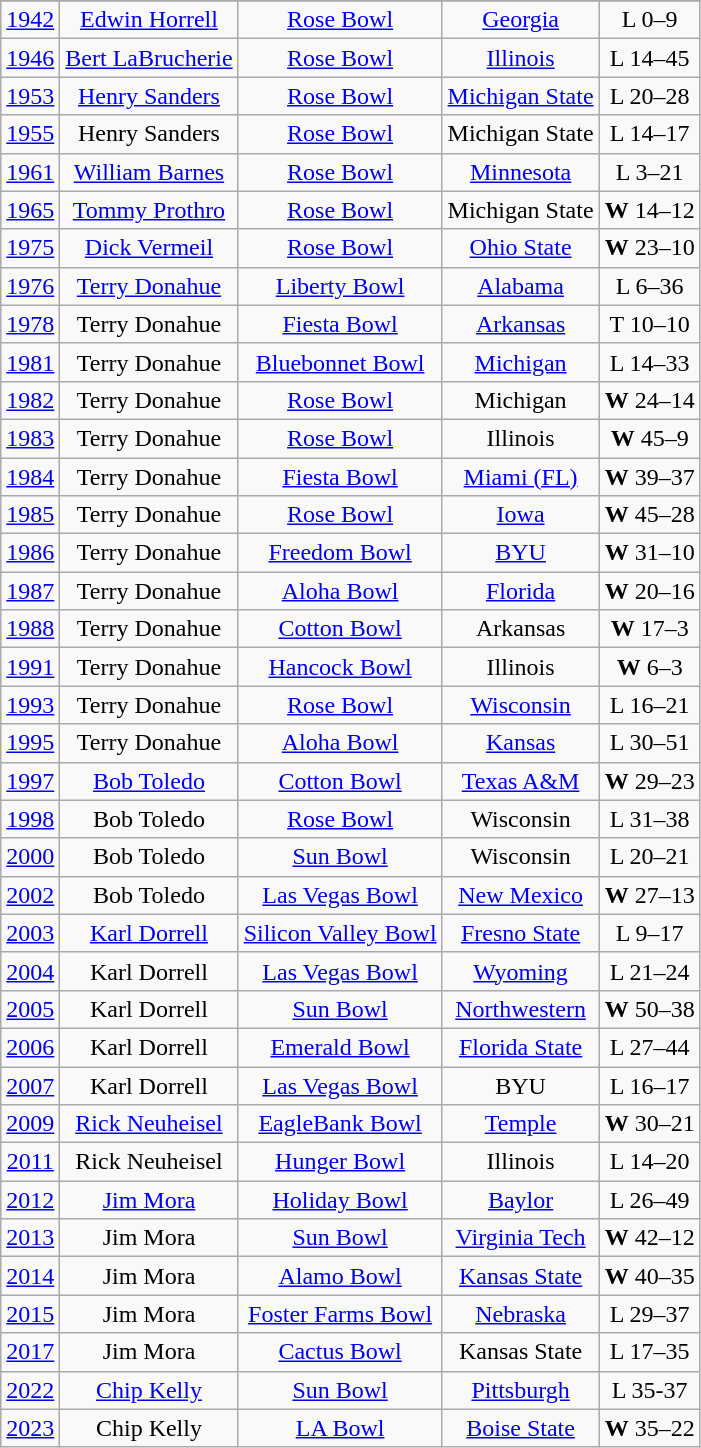<table class="wikitable">
<tr>
</tr>
<tr align="center">
<td><a href='#'>1942</a></td>
<td><a href='#'>Edwin Horrell</a></td>
<td><a href='#'>Rose Bowl</a></td>
<td><a href='#'>Georgia</a></td>
<td>L 0–9</td>
</tr>
<tr align="center">
<td><a href='#'>1946</a></td>
<td><a href='#'>Bert LaBrucherie</a></td>
<td><a href='#'>Rose Bowl</a></td>
<td><a href='#'>Illinois</a></td>
<td>L 14–45</td>
</tr>
<tr align="center">
<td><a href='#'>1953</a></td>
<td><a href='#'>Henry Sanders</a></td>
<td><a href='#'>Rose Bowl</a></td>
<td><a href='#'>Michigan State</a></td>
<td>L 20–28</td>
</tr>
<tr align="center">
<td><a href='#'>1955</a></td>
<td>Henry Sanders</td>
<td><a href='#'>Rose Bowl</a></td>
<td>Michigan State</td>
<td>L 14–17</td>
</tr>
<tr align="center">
<td><a href='#'>1961</a></td>
<td><a href='#'>William Barnes</a></td>
<td><a href='#'>Rose Bowl</a></td>
<td><a href='#'>Minnesota</a></td>
<td>L 3–21</td>
</tr>
<tr align="center">
<td><a href='#'>1965</a></td>
<td><a href='#'>Tommy Prothro</a></td>
<td><a href='#'>Rose Bowl</a></td>
<td>Michigan State</td>
<td><strong>W</strong> 14–12</td>
</tr>
<tr align="center">
<td><a href='#'>1975</a></td>
<td><a href='#'>Dick Vermeil</a></td>
<td><a href='#'>Rose Bowl</a></td>
<td><a href='#'>Ohio State</a></td>
<td><strong>W</strong> 23–10</td>
</tr>
<tr align="center">
<td><a href='#'>1976</a></td>
<td><a href='#'>Terry Donahue</a></td>
<td><a href='#'>Liberty Bowl</a></td>
<td><a href='#'>Alabama</a></td>
<td>L 6–36</td>
</tr>
<tr align="center">
<td><a href='#'>1978</a></td>
<td>Terry Donahue</td>
<td><a href='#'>Fiesta Bowl</a></td>
<td><a href='#'>Arkansas</a></td>
<td>T 10–10</td>
</tr>
<tr align="center">
<td><a href='#'>1981</a></td>
<td>Terry Donahue</td>
<td><a href='#'>Bluebonnet Bowl</a></td>
<td><a href='#'>Michigan</a></td>
<td>L 14–33</td>
</tr>
<tr align="center">
<td><a href='#'>1982</a></td>
<td>Terry Donahue</td>
<td><a href='#'>Rose Bowl</a></td>
<td>Michigan</td>
<td><strong>W</strong> 24–14</td>
</tr>
<tr align="center">
<td><a href='#'>1983</a></td>
<td>Terry Donahue</td>
<td><a href='#'>Rose Bowl</a></td>
<td>Illinois</td>
<td><strong>W</strong> 45–9</td>
</tr>
<tr align="center">
<td><a href='#'>1984</a></td>
<td>Terry Donahue</td>
<td><a href='#'>Fiesta Bowl</a></td>
<td><a href='#'>Miami (FL)</a></td>
<td><strong>W</strong> 39–37</td>
</tr>
<tr align="center">
<td><a href='#'>1985</a></td>
<td>Terry Donahue</td>
<td><a href='#'>Rose Bowl</a></td>
<td><a href='#'>Iowa</a></td>
<td><strong>W</strong> 45–28</td>
</tr>
<tr align="center">
<td><a href='#'>1986</a></td>
<td>Terry Donahue</td>
<td><a href='#'>Freedom Bowl</a></td>
<td><a href='#'>BYU</a></td>
<td><strong>W</strong> 31–10</td>
</tr>
<tr align="center">
<td><a href='#'>1987</a></td>
<td>Terry Donahue</td>
<td><a href='#'>Aloha Bowl</a></td>
<td><a href='#'>Florida</a></td>
<td><strong>W</strong> 20–16</td>
</tr>
<tr align="center">
<td><a href='#'>1988</a></td>
<td>Terry Donahue</td>
<td><a href='#'>Cotton Bowl</a></td>
<td>Arkansas</td>
<td><strong>W</strong> 17–3</td>
</tr>
<tr align="center">
<td><a href='#'>1991</a></td>
<td>Terry Donahue</td>
<td><a href='#'>Hancock Bowl</a></td>
<td>Illinois</td>
<td><strong>W</strong> 6–3</td>
</tr>
<tr align="center">
<td><a href='#'>1993</a></td>
<td>Terry Donahue</td>
<td><a href='#'>Rose Bowl</a></td>
<td><a href='#'>Wisconsin</a></td>
<td>L 16–21</td>
</tr>
<tr align="center">
<td><a href='#'>1995</a></td>
<td>Terry Donahue</td>
<td><a href='#'>Aloha Bowl</a></td>
<td><a href='#'>Kansas</a></td>
<td>L 30–51</td>
</tr>
<tr align="center">
<td><a href='#'>1997</a></td>
<td><a href='#'>Bob Toledo</a></td>
<td><a href='#'>Cotton Bowl</a></td>
<td><a href='#'>Texas A&M</a></td>
<td><strong>W</strong> 29–23</td>
</tr>
<tr align="center">
<td><a href='#'>1998</a></td>
<td>Bob Toledo</td>
<td><a href='#'>Rose Bowl</a></td>
<td>Wisconsin</td>
<td>L 31–38</td>
</tr>
<tr align="center">
<td><a href='#'>2000</a></td>
<td>Bob Toledo</td>
<td><a href='#'>Sun Bowl</a></td>
<td>Wisconsin</td>
<td>L 20–21</td>
</tr>
<tr align="center">
<td><a href='#'>2002</a></td>
<td>Bob Toledo</td>
<td><a href='#'>Las Vegas Bowl</a></td>
<td><a href='#'>New Mexico</a></td>
<td><strong>W</strong> 27–13</td>
</tr>
<tr align="center">
<td><a href='#'>2003</a></td>
<td><a href='#'>Karl Dorrell</a></td>
<td><a href='#'>Silicon Valley Bowl</a></td>
<td><a href='#'>Fresno State</a></td>
<td>L 9–17</td>
</tr>
<tr align="center">
<td><a href='#'>2004</a></td>
<td>Karl Dorrell</td>
<td><a href='#'>Las Vegas Bowl</a></td>
<td><a href='#'>Wyoming</a></td>
<td>L 21–24</td>
</tr>
<tr align="center">
<td><a href='#'>2005</a></td>
<td>Karl Dorrell</td>
<td><a href='#'>Sun Bowl</a></td>
<td><a href='#'>Northwestern</a></td>
<td><strong>W</strong> 50–38</td>
</tr>
<tr align="center">
<td><a href='#'>2006</a></td>
<td>Karl Dorrell</td>
<td><a href='#'>Emerald Bowl</a></td>
<td><a href='#'>Florida State</a></td>
<td>L 27–44</td>
</tr>
<tr align="center">
<td><a href='#'>2007</a></td>
<td>Karl Dorrell</td>
<td><a href='#'>Las Vegas Bowl</a></td>
<td>BYU</td>
<td>L 16–17</td>
</tr>
<tr align="center">
<td><a href='#'>2009</a></td>
<td><a href='#'>Rick Neuheisel</a></td>
<td><a href='#'>EagleBank Bowl</a></td>
<td><a href='#'>Temple</a></td>
<td><strong>W</strong> 30–21</td>
</tr>
<tr align="center">
<td><a href='#'>2011</a></td>
<td>Rick Neuheisel</td>
<td><a href='#'>Hunger Bowl</a></td>
<td>Illinois</td>
<td>L 14–20</td>
</tr>
<tr align="center">
<td><a href='#'>2012</a></td>
<td><a href='#'>Jim Mora</a></td>
<td><a href='#'>Holiday Bowl</a></td>
<td><a href='#'>Baylor</a></td>
<td>L 26–49</td>
</tr>
<tr align="center">
<td><a href='#'>2013</a></td>
<td>Jim Mora</td>
<td><a href='#'>Sun Bowl</a></td>
<td><a href='#'>Virginia Tech</a></td>
<td><strong>W</strong> 42–12</td>
</tr>
<tr align="center">
<td><a href='#'>2014</a></td>
<td>Jim Mora</td>
<td><a href='#'>Alamo Bowl</a></td>
<td><a href='#'>Kansas State</a></td>
<td><strong>W</strong> 40–35</td>
</tr>
<tr align="center">
<td><a href='#'>2015</a></td>
<td>Jim Mora</td>
<td><a href='#'>Foster Farms Bowl</a></td>
<td><a href='#'>Nebraska</a></td>
<td>L 29–37</td>
</tr>
<tr align="center">
<td><a href='#'>2017</a></td>
<td>Jim Mora</td>
<td><a href='#'>Cactus Bowl</a></td>
<td>Kansas State</td>
<td>L 17–35</td>
</tr>
<tr align="center">
<td><a href='#'>2022</a></td>
<td><a href='#'>Chip Kelly</a></td>
<td><a href='#'>Sun Bowl</a></td>
<td><a href='#'>Pittsburgh</a></td>
<td>L 35-37</td>
</tr>
<tr align="center">
<td><a href='#'>2023</a></td>
<td>Chip Kelly</td>
<td><a href='#'>LA Bowl</a></td>
<td><a href='#'>Boise State</a></td>
<td><strong>W</strong> 35–22</td>
</tr>
</table>
